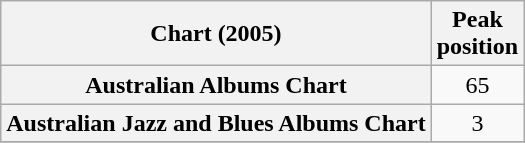<table class="wikitable sortable plainrowheaders" style="text-align:center;">
<tr>
<th scope="col">Chart (2005)</th>
<th scope="col">Peak<br>position</th>
</tr>
<tr>
<th scope="row">Australian Albums Chart</th>
<td>65</td>
</tr>
<tr>
<th scope="row">Australian Jazz and Blues Albums Chart</th>
<td>3</td>
</tr>
<tr>
</tr>
</table>
